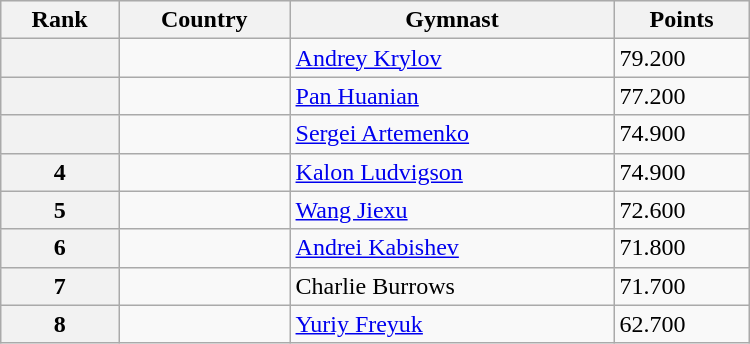<table class="wikitable" width=500>
<tr bgcolor="#efefef">
<th>Rank</th>
<th>Country</th>
<th>Gymnast</th>
<th>Points</th>
</tr>
<tr>
<th></th>
<td></td>
<td><a href='#'>Andrey Krylov</a></td>
<td>79.200</td>
</tr>
<tr>
<th></th>
<td></td>
<td><a href='#'>Pan Huanian</a></td>
<td>77.200</td>
</tr>
<tr>
<th></th>
<td></td>
<td><a href='#'>Sergei Artemenko</a></td>
<td>74.900</td>
</tr>
<tr>
<th>4</th>
<td></td>
<td><a href='#'>Kalon Ludvigson</a></td>
<td>74.900</td>
</tr>
<tr>
<th>5</th>
<td></td>
<td><a href='#'>Wang Jiexu</a></td>
<td>72.600</td>
</tr>
<tr>
<th>6</th>
<td></td>
<td><a href='#'>Andrei Kabishev</a></td>
<td>71.800</td>
</tr>
<tr>
<th>7</th>
<td></td>
<td>Charlie Burrows</td>
<td>71.700</td>
</tr>
<tr>
<th>8</th>
<td></td>
<td><a href='#'>Yuriy Freyuk</a></td>
<td>62.700</td>
</tr>
</table>
